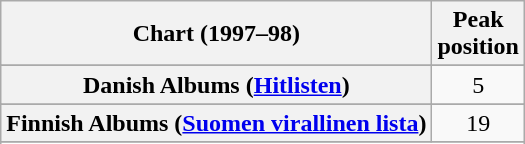<table class="wikitable sortable plainrowheaders" style="text-align:center">
<tr>
<th scope="col">Chart (1997–98)</th>
<th scope="col">Peak<br>position</th>
</tr>
<tr>
</tr>
<tr>
</tr>
<tr>
</tr>
<tr>
<th scope="row">Danish Albums (<a href='#'>Hitlisten</a>)</th>
<td>5</td>
</tr>
<tr>
</tr>
<tr>
<th scope="row">Finnish Albums (<a href='#'>Suomen virallinen lista</a>)</th>
<td>19</td>
</tr>
<tr>
</tr>
<tr>
</tr>
</table>
